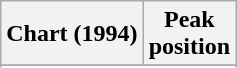<table class="wikitable sortable plainrowheaders" style="text-align:center">
<tr>
<th scope="col">Chart (1994)</th>
<th scope="col">Peak<br>position</th>
</tr>
<tr>
</tr>
<tr>
</tr>
</table>
